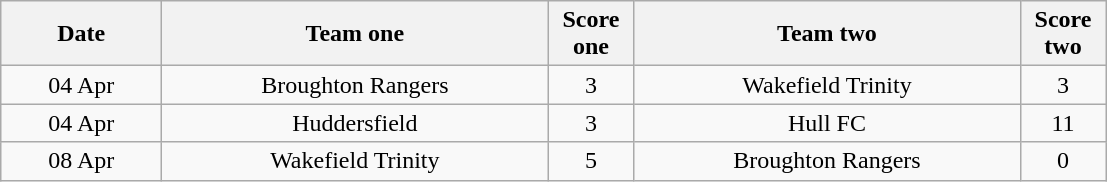<table class="wikitable" style="text-align: center">
<tr>
<th width=100>Date</th>
<th width=250>Team one</th>
<th width=50>Score one</th>
<th width=250>Team two</th>
<th width=50>Score two</th>
</tr>
<tr>
<td>04 Apr</td>
<td>Broughton Rangers</td>
<td>3</td>
<td>Wakefield Trinity</td>
<td>3</td>
</tr>
<tr>
<td>04 Apr</td>
<td>Huddersfield</td>
<td>3</td>
<td>Hull FC</td>
<td>11</td>
</tr>
<tr>
<td>08 Apr</td>
<td>Wakefield Trinity</td>
<td>5</td>
<td>Broughton Rangers</td>
<td>0</td>
</tr>
</table>
